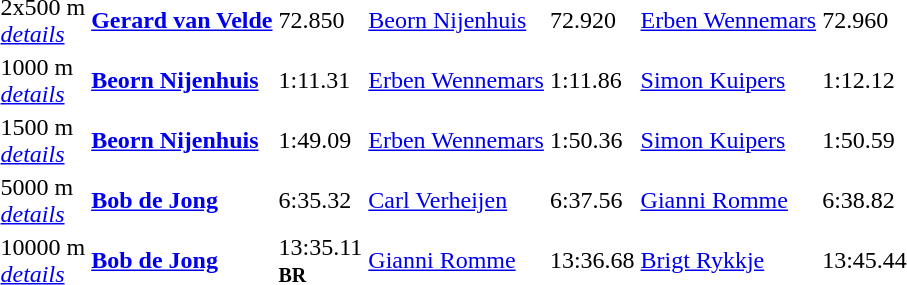<table>
<tr>
<td>2x500 m<br><a href='#'><em>details</em></a></td>
<td><strong><a href='#'>Gerard van Velde</a></strong></td>
<td>72.850</td>
<td><a href='#'>Beorn Nijenhuis</a></td>
<td>72.920</td>
<td><a href='#'>Erben Wennemars</a></td>
<td>72.960</td>
</tr>
<tr>
<td>1000 m<br><a href='#'><em>details</em></a></td>
<td><strong><a href='#'>Beorn Nijenhuis</a></strong></td>
<td>1:11.31</td>
<td><a href='#'>Erben Wennemars</a></td>
<td>1:11.86</td>
<td><a href='#'>Simon Kuipers</a></td>
<td>1:12.12</td>
</tr>
<tr>
<td>1500 m<br><a href='#'><em>details</em></a></td>
<td><strong><a href='#'>Beorn Nijenhuis</a></strong></td>
<td>1:49.09</td>
<td><a href='#'>Erben Wennemars</a></td>
<td>1:50.36</td>
<td><a href='#'>Simon Kuipers</a></td>
<td>1:50.59</td>
</tr>
<tr>
<td>5000 m<br><a href='#'><em>details</em></a></td>
<td><strong><a href='#'>Bob de Jong</a></strong></td>
<td>6:35.32</td>
<td><a href='#'>Carl Verheijen</a></td>
<td>6:37.56</td>
<td><a href='#'>Gianni Romme</a></td>
<td>6:38.82</td>
</tr>
<tr>
<td>10000 m<br><a href='#'><em>details</em></a></td>
<td><strong><a href='#'>Bob de Jong</a></strong></td>
<td>13:35.11<br><strong><small>BR</small></strong></td>
<td><a href='#'>Gianni Romme</a></td>
<td>13:36.68</td>
<td><a href='#'>Brigt Rykkje</a></td>
<td>13:45.44</td>
</tr>
<tr>
</tr>
</table>
